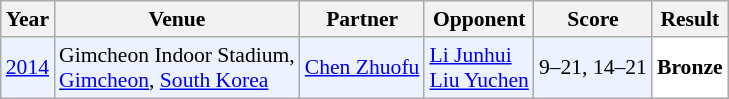<table class="sortable wikitable" style="font-size: 90%;">
<tr>
<th>Year</th>
<th>Venue</th>
<th>Partner</th>
<th>Opponent</th>
<th>Score</th>
<th>Result</th>
</tr>
<tr style="background:#ECF2FF">
<td align="center"><a href='#'>2014</a></td>
<td align="left">Gimcheon Indoor Stadium,<br><a href='#'>Gimcheon</a>, <a href='#'>South Korea</a></td>
<td align="left"> <a href='#'>Chen Zhuofu</a></td>
<td align="left"> <a href='#'>Li Junhui</a> <br>  <a href='#'>Liu Yuchen</a></td>
<td align="left">9–21, 14–21</td>
<td style="text-align:left; background:white"> <strong>Bronze</strong></td>
</tr>
</table>
